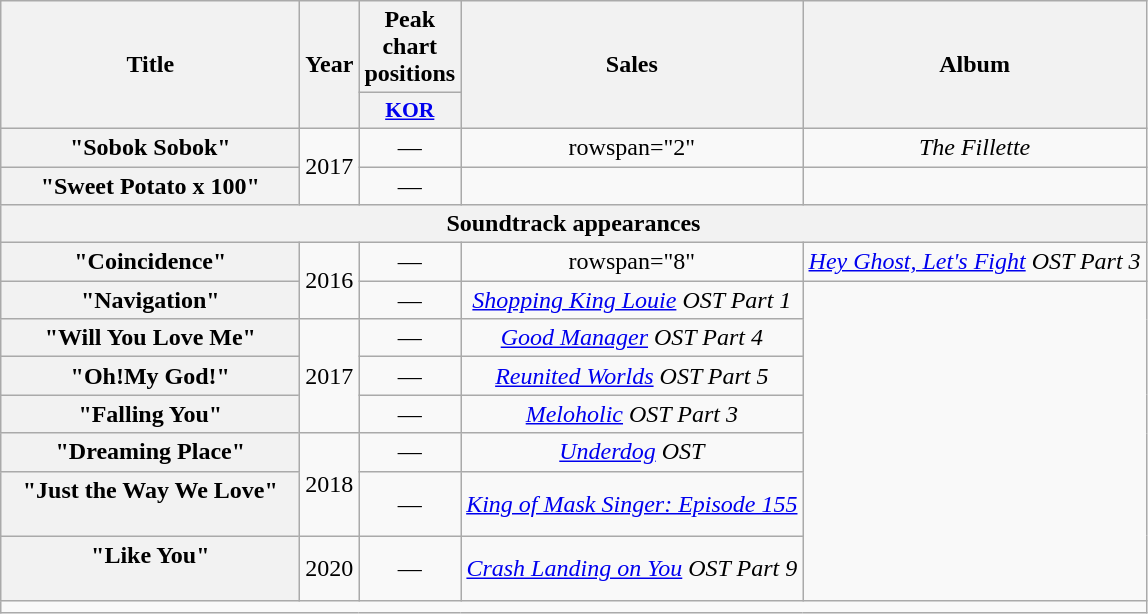<table class="wikitable plainrowheaders" style="text-align:center">
<tr>
<th rowspan="2" style="width:12em;">Title</th>
<th rowspan="2">Year</th>
<th colspan="1">Peak chart positions</th>
<th scope="col" rowspan="2">Sales</th>
<th rowspan="2">Album</th>
</tr>
<tr>
<th scope="col" style="width:3em;font-size:90%;"><a href='#'>KOR</a><br></th>
</tr>
<tr>
<th scope="row">"Sobok Sobok"<br></th>
<td rowspan="2">2017</td>
<td>—</td>
<td>rowspan="2" </td>
<td><em>The Fillette</em></td>
</tr>
<tr>
<th scope="row">"Sweet Potato x 100"<br></th>
<td>—</td>
<td></td>
</tr>
<tr>
<th colspan="5">Soundtrack appearances</th>
</tr>
<tr>
<th scope="row">"Coincidence"<br></th>
<td rowspan="2">2016</td>
<td>—</td>
<td>rowspan="8" </td>
<td><em><a href='#'>Hey Ghost, Let's Fight</a> OST Part 3</em></td>
</tr>
<tr>
<th scope="row">"Navigation"</th>
<td>—</td>
<td><em><a href='#'>Shopping King Louie</a> OST Part 1</em></td>
</tr>
<tr>
<th scope="row">"Will You Love Me"<br></th>
<td rowspan="3">2017</td>
<td>—</td>
<td><em><a href='#'>Good Manager</a> OST Part 4</em></td>
</tr>
<tr>
<th scope="row">"Oh!My God!"</th>
<td>—</td>
<td><em><a href='#'>Reunited Worlds</a> OST Part 5</em></td>
</tr>
<tr>
<th scope="row">"Falling You"<br></th>
<td>—</td>
<td><em><a href='#'>Meloholic</a> OST Part 3</em></td>
</tr>
<tr>
<th scope="row">"Dreaming Place"<br></th>
<td rowspan="2">2018</td>
<td>—</td>
<td><em><a href='#'>Underdog</a> OST</em></td>
</tr>
<tr>
<th scope="row">"Just the Way We Love"<br> <br></th>
<td>—</td>
<td><em><a href='#'>King of Mask Singer: Episode 155</a></em></td>
</tr>
<tr>
<th scope="row">"Like You"<br> <br></th>
<td>2020</td>
<td>—</td>
<td><em><a href='#'>Crash Landing on You</a> OST Part 9</em></td>
</tr>
<tr>
<td colspan="5"></td>
</tr>
</table>
